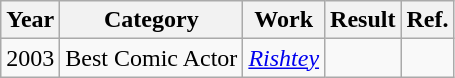<table class="wikitable">
<tr>
<th>Year</th>
<th>Category</th>
<th>Work</th>
<th>Result</th>
<th>Ref.</th>
</tr>
<tr>
<td>2003</td>
<td>Best Comic Actor</td>
<td><em><a href='#'>Rishtey</a></em></td>
<td></td>
<td></td>
</tr>
</table>
